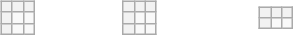<table>
<tr>
<td width="70"></td>
<td><br><table class="wikitable">
<tr>
<th></th>
<th></th>
<th></th>
</tr>
<tr>
<th></th>
<td></td>
<td></td>
</tr>
<tr>
<th></th>
<td></td>
<td></td>
</tr>
</table>
</td>
<td></td>
<td width="30"></td>
<td><br><table class="wikitable">
<tr>
<th></th>
<th></th>
<th></th>
</tr>
<tr>
<th></th>
<td></td>
<td></td>
</tr>
<tr>
<th></th>
<td></td>
<td></td>
</tr>
</table>
</td>
<td></td>
<td width="40"></td>
<td><br><table class="wikitable">
<tr>
<th></th>
<th></th>
<th></th>
</tr>
<tr>
<th></th>
<td></td>
<td></td>
</tr>
</table>
</td>
</tr>
</table>
